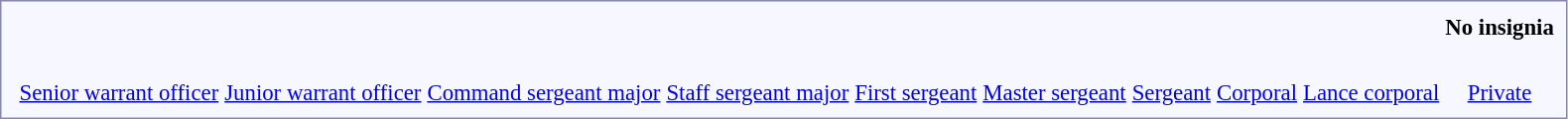<table style="border:1px solid #8888aa; background-color:#f7f8ff; padding:5px; font-size:95%; margin: 0px 12px 12px 0px;">
<tr style="text-align:center;">
<td rowspan=3><strong></strong><br></td>
<td colspan=3></td>
<td colspan=3></td>
<td colspan=2></td>
<td colspan=2></td>
<td colspan=6></td>
<td colspan=6></td>
<td colspan=4></td>
<td colspan=2></td>
<td colspan=6></td>
<td colspan=2><strong>No insignia</strong></td>
</tr>
<tr style="text-align:center;">
<td colspan=3><br></td>
<td colspan=3><br></td>
<td colspan=2><br></td>
<td colspan=2><br></td>
<td colspan=6><br></td>
<td colspan=6><br></td>
<td colspan=4><br></td>
<td colspan=2><br></td>
<td colspan=6><br></td>
<td colspan=2></td>
</tr>
<tr style="text-align:center;">
<td colspan=3><a href='#'>Senior warrant officer</a></td>
<td colspan=3><a href='#'>Junior warrant officer</a></td>
<td colspan=2><a href='#'>Command sergeant major</a></td>
<td colspan=2><a href='#'>Staff sergeant major</a></td>
<td colspan=6><a href='#'>First sergeant</a></td>
<td colspan=6><a href='#'>Master sergeant</a></td>
<td colspan=4><a href='#'>Sergeant</a></td>
<td colspan=2><a href='#'>Corporal</a></td>
<td colspan=6><a href='#'>Lance corporal</a></td>
<td colspan=2><a href='#'>Private</a><br></td>
</tr>
</table>
